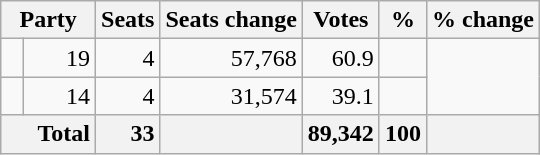<table class="wikitable sortable">
<tr>
<th colspan=2>Party</th>
<th>Seats</th>
<th>Seats change</th>
<th>Votes</th>
<th>%</th>
<th>% change</th>
</tr>
<tr>
<td></td>
<td align=right>19</td>
<td align=right>4</td>
<td align=right>57,768</td>
<td align=right>60.9</td>
<td align=right></td>
</tr>
<tr>
<td></td>
<td align=right>14</td>
<td align=right>4</td>
<td align=right>31,574</td>
<td align=right>39.1</td>
<td align=right></td>
</tr>
<tr class="sortbottom" style="font-weight: bold; text-align: right; background: #f2f2f2;">
<th colspan="2" style="padding-left: 1.5em; text-align: left;">Total</th>
<td align=right>33</td>
<td align=right></td>
<td align=right>89,342</td>
<td align=right>100</td>
<td align=right></td>
</tr>
</table>
